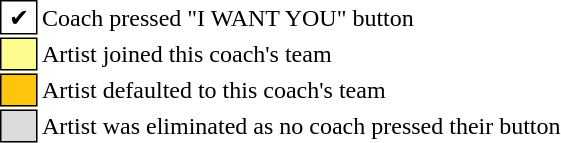<table class="toccolours" style="font-size: 100%">
<tr>
<td style="background:white; border:1px solid black"> ✔ </td>
<td>Coach pressed "I WANT YOU" button</td>
</tr>
<tr>
<td style="background:#fdfc8f; border:1px solid black">    </td>
<td>Artist joined this coach's team</td>
</tr>
<tr>
<td style="background:#FFC40C; border:1px solid black">    </td>
<td>Artist defaulted to this coach's team</td>
</tr>
<tr>
<td style="background:#dcdcdc; border:1px solid black">    </td>
<td>Artist was eliminated as no coach pressed their button</td>
</tr>
<tr>
</tr>
</table>
